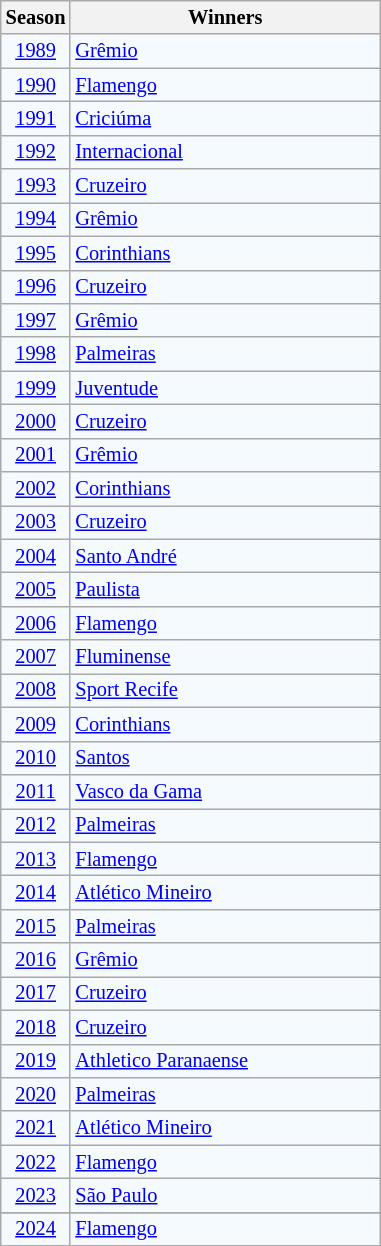<table class="wikitable floatright" style="background:#F5FAFF; text-align:center; font-size:85%">
<tr>
<th>Season</th>
<th style="width:200px">Winners</th>
</tr>
<tr>
<td><a href='#'>1989</a></td>
<td style="text-align:left"> <a href='#'>Grêmio</a></td>
</tr>
<tr>
<td><a href='#'>1990</a></td>
<td style="text-align:left"> <a href='#'>Flamengo</a></td>
</tr>
<tr>
<td><a href='#'>1991</a></td>
<td style="text-align:left"> <a href='#'>Criciúma</a></td>
</tr>
<tr>
<td><a href='#'>1992</a></td>
<td style="text-align:left"> <a href='#'>Internacional</a></td>
</tr>
<tr>
<td><a href='#'>1993</a></td>
<td style="text-align:left"> <a href='#'>Cruzeiro</a></td>
</tr>
<tr>
<td><a href='#'>1994</a></td>
<td style="text-align:left"> <a href='#'>Grêmio</a> </td>
</tr>
<tr>
<td><a href='#'>1995</a></td>
<td style="text-align:left"> <a href='#'>Corinthians</a></td>
</tr>
<tr>
<td><a href='#'>1996</a></td>
<td style="text-align:left"> <a href='#'>Cruzeiro</a> </td>
</tr>
<tr>
<td><a href='#'>1997</a></td>
<td style="text-align:left"> <a href='#'>Grêmio</a> </td>
</tr>
<tr>
<td><a href='#'>1998</a></td>
<td style="text-align:left"> <a href='#'>Palmeiras</a></td>
</tr>
<tr>
<td><a href='#'>1999</a></td>
<td style="text-align:left"> <a href='#'>Juventude</a></td>
</tr>
<tr>
<td><a href='#'>2000</a></td>
<td style="text-align:left"> <a href='#'>Cruzeiro</a> </td>
</tr>
<tr>
<td><a href='#'>2001</a></td>
<td style="text-align:left"> <a href='#'>Grêmio</a> </td>
</tr>
<tr>
<td><a href='#'>2002</a></td>
<td style="text-align:left"> <a href='#'>Corinthians</a> </td>
</tr>
<tr>
<td><a href='#'>2003</a></td>
<td style="text-align:left"> <a href='#'>Cruzeiro</a> </td>
</tr>
<tr>
<td><a href='#'>2004</a></td>
<td style="text-align:left"> <a href='#'>Santo André</a></td>
</tr>
<tr>
<td><a href='#'>2005</a></td>
<td style="text-align:left"> <a href='#'>Paulista</a></td>
</tr>
<tr>
<td><a href='#'>2006</a></td>
<td style="text-align:left"> <a href='#'>Flamengo</a> </td>
</tr>
<tr>
<td><a href='#'>2007</a></td>
<td style="text-align:left"> <a href='#'>Fluminense</a></td>
</tr>
<tr>
<td><a href='#'>2008</a></td>
<td style="text-align:left"> <a href='#'>Sport Recife</a></td>
</tr>
<tr>
<td><a href='#'>2009</a></td>
<td style="text-align:left"> <a href='#'>Corinthians</a> </td>
</tr>
<tr>
<td><a href='#'>2010</a></td>
<td style="text-align:left"> <a href='#'>Santos</a></td>
</tr>
<tr>
<td><a href='#'>2011</a></td>
<td style="text-align:left"> <a href='#'>Vasco da Gama</a></td>
</tr>
<tr>
<td><a href='#'>2012</a></td>
<td style="text-align:left"> <a href='#'>Palmeiras</a> </td>
</tr>
<tr>
<td><a href='#'>2013</a></td>
<td style="text-align:left"> <a href='#'>Flamengo</a> </td>
</tr>
<tr>
<td><a href='#'>2014</a></td>
<td style="text-align:left"> <a href='#'>Atlético Mineiro</a></td>
</tr>
<tr>
<td><a href='#'>2015</a></td>
<td style="text-align:left"> <a href='#'>Palmeiras</a> </td>
</tr>
<tr>
<td><a href='#'>2016</a></td>
<td style="text-align:left"> <a href='#'>Grêmio</a> </td>
</tr>
<tr>
<td><a href='#'>2017</a></td>
<td style="text-align:left"> <a href='#'>Cruzeiro</a> </td>
</tr>
<tr>
<td><a href='#'>2018</a></td>
<td style="text-align:left"> <a href='#'>Cruzeiro</a> </td>
</tr>
<tr>
<td><a href='#'>2019</a></td>
<td style="text-align:left"> <a href='#'>Athletico Paranaense</a></td>
</tr>
<tr>
<td><a href='#'>2020</a></td>
<td style="text-align:left"> <a href='#'>Palmeiras</a> </td>
</tr>
<tr>
<td><a href='#'>2021</a></td>
<td style="text-align:left"> <a href='#'>Atlético Mineiro</a> </td>
</tr>
<tr>
<td><a href='#'>2022</a></td>
<td style="text-align:left"> <a href='#'>Flamengo</a> </td>
</tr>
<tr>
<td><a href='#'>2023</a></td>
<td style="text-align:left"> <a href='#'>São Paulo</a></td>
</tr>
<tr>
</tr>
<tr>
<td><a href='#'>2024</a></td>
<td style="text-align:left"> <a href='#'>Flamengo</a> </td>
</tr>
<tr>
</tr>
</table>
